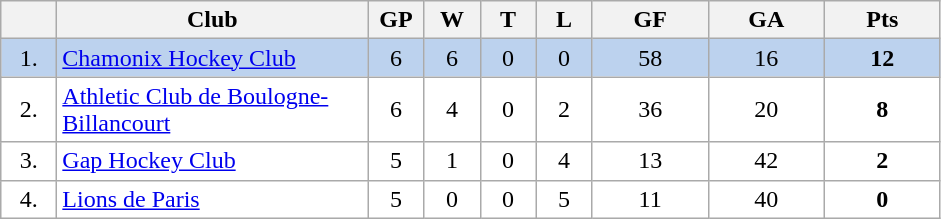<table class="wikitable">
<tr>
<th width="30"></th>
<th width="200">Club</th>
<th width="30">GP</th>
<th width="30">W</th>
<th width="30">T</th>
<th width="30">L</th>
<th width="70">GF</th>
<th width="70">GA</th>
<th width="70">Pts</th>
</tr>
<tr bgcolor="#BCD2EE" align="center">
<td>1.</td>
<td align="left"><a href='#'>Chamonix Hockey Club</a></td>
<td>6</td>
<td>6</td>
<td>0</td>
<td>0</td>
<td>58</td>
<td>16</td>
<td><strong>12</strong></td>
</tr>
<tr bgcolor="#FFFFFF" align="center">
<td>2.</td>
<td align="left"><a href='#'>Athletic Club de Boulogne-Billancourt</a></td>
<td>6</td>
<td>4</td>
<td>0</td>
<td>2</td>
<td>36</td>
<td>20</td>
<td><strong>8</strong></td>
</tr>
<tr bgcolor="#FFFFFF" align="center">
<td>3.</td>
<td align="left"><a href='#'>Gap Hockey Club</a></td>
<td>5</td>
<td>1</td>
<td>0</td>
<td>4</td>
<td>13</td>
<td>42</td>
<td><strong>2</strong></td>
</tr>
<tr bgcolor="#FFFFFF" align="center">
<td>4.</td>
<td align="left"><a href='#'>Lions de Paris</a></td>
<td>5</td>
<td>0</td>
<td>0</td>
<td>5</td>
<td>11</td>
<td>40</td>
<td><strong>0</strong></td>
</tr>
</table>
